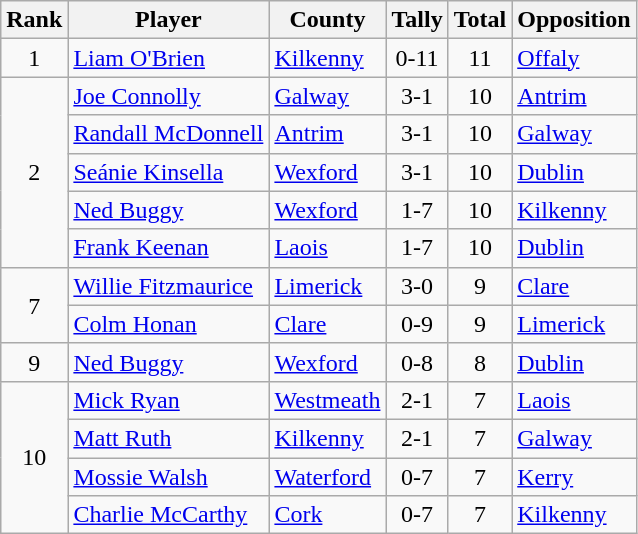<table class="wikitable">
<tr>
<th>Rank</th>
<th>Player</th>
<th>County</th>
<th>Tally</th>
<th>Total</th>
<th>Opposition</th>
</tr>
<tr>
<td rowspan=1 align=center>1</td>
<td><a href='#'>Liam O'Brien</a></td>
<td><a href='#'>Kilkenny</a></td>
<td align=center>0-11</td>
<td align=center>11</td>
<td><a href='#'>Offaly</a></td>
</tr>
<tr>
<td rowspan=5 align=center>2</td>
<td><a href='#'>Joe Connolly</a></td>
<td><a href='#'>Galway</a></td>
<td align=center>3-1</td>
<td align=center>10</td>
<td><a href='#'>Antrim</a></td>
</tr>
<tr>
<td><a href='#'>Randall McDonnell</a></td>
<td><a href='#'>Antrim</a></td>
<td align=center>3-1</td>
<td align=center>10</td>
<td><a href='#'>Galway</a></td>
</tr>
<tr>
<td><a href='#'>Seánie Kinsella</a></td>
<td><a href='#'>Wexford</a></td>
<td align=center>3-1</td>
<td align=center>10</td>
<td><a href='#'>Dublin</a></td>
</tr>
<tr>
<td><a href='#'>Ned Buggy</a></td>
<td><a href='#'>Wexford</a></td>
<td align=center>1-7</td>
<td align=center>10</td>
<td><a href='#'>Kilkenny</a></td>
</tr>
<tr>
<td><a href='#'>Frank Keenan</a></td>
<td><a href='#'>Laois</a></td>
<td align=center>1-7</td>
<td align=center>10</td>
<td><a href='#'>Dublin</a></td>
</tr>
<tr>
<td rowspan=2 align=center>7</td>
<td><a href='#'>Willie Fitzmaurice</a></td>
<td><a href='#'>Limerick</a></td>
<td align=center>3-0</td>
<td align=center>9</td>
<td><a href='#'>Clare</a></td>
</tr>
<tr>
<td><a href='#'>Colm Honan</a></td>
<td><a href='#'>Clare</a></td>
<td align=center>0-9</td>
<td align=center>9</td>
<td><a href='#'>Limerick</a></td>
</tr>
<tr>
<td rowspan=1 align=center>9</td>
<td><a href='#'>Ned Buggy</a></td>
<td><a href='#'>Wexford</a></td>
<td align=center>0-8</td>
<td align=center>8</td>
<td><a href='#'>Dublin</a></td>
</tr>
<tr>
<td rowspan=4 align=center>10</td>
<td><a href='#'>Mick Ryan</a></td>
<td><a href='#'>Westmeath</a></td>
<td align=center>2-1</td>
<td align=center>7</td>
<td><a href='#'>Laois</a></td>
</tr>
<tr>
<td><a href='#'>Matt Ruth</a></td>
<td><a href='#'>Kilkenny</a></td>
<td align=center>2-1</td>
<td align=center>7</td>
<td><a href='#'>Galway</a></td>
</tr>
<tr>
<td><a href='#'>Mossie Walsh</a></td>
<td><a href='#'>Waterford</a></td>
<td align=center>0-7</td>
<td align=center>7</td>
<td><a href='#'>Kerry</a></td>
</tr>
<tr>
<td><a href='#'>Charlie McCarthy</a></td>
<td><a href='#'>Cork</a></td>
<td align=center>0-7</td>
<td align=center>7</td>
<td><a href='#'>Kilkenny</a></td>
</tr>
</table>
